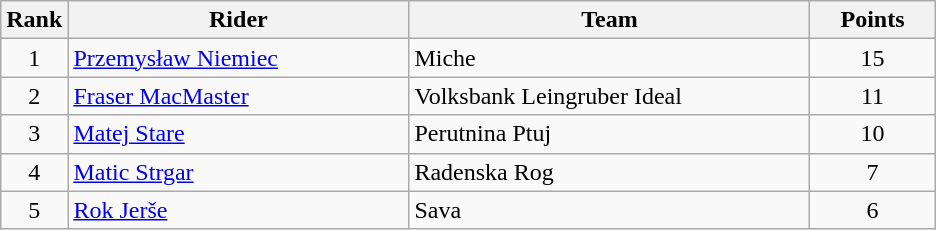<table class="wikitable">
<tr>
<th>Rank</th>
<th>Rider</th>
<th>Team</th>
<th>Points</th>
</tr>
<tr>
<td align=center>1</td>
<td width=220> <a href='#'>Przemysław Niemiec</a> </td>
<td width=260>Miche</td>
<td width=76 align=center>15</td>
</tr>
<tr>
<td align=center>2</td>
<td> <a href='#'>Fraser MacMaster</a></td>
<td>Volksbank Leingruber Ideal</td>
<td align=center>11</td>
</tr>
<tr>
<td align=center>3</td>
<td> <a href='#'>Matej Stare</a></td>
<td>Perutnina Ptuj</td>
<td align=center>10</td>
</tr>
<tr>
<td align=center>4</td>
<td> <a href='#'>Matic Strgar</a></td>
<td>Radenska Rog</td>
<td align=center>7</td>
</tr>
<tr>
<td align=center>5</td>
<td> <a href='#'>Rok Jerše</a></td>
<td>Sava</td>
<td align=center>6</td>
</tr>
</table>
